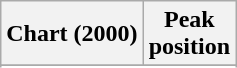<table class="wikitable sortable plainrowheaders">
<tr>
<th scope="col">Chart (2000)</th>
<th scope="col">Peak<br>position</th>
</tr>
<tr>
</tr>
<tr>
</tr>
</table>
